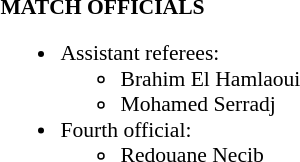<table width=100% style="font-size: 90%">
<tr>
<td width=50% valign=top><br><strong>MATCH OFFICIALS</strong><ul><li>Assistant referees:<ul><li>Brahim El Hamlaoui</li><li>Mohamed Serradj</li></ul></li><li>Fourth official:<ul><li>Redouane Necib</li></ul></li></ul></td>
</tr>
</table>
